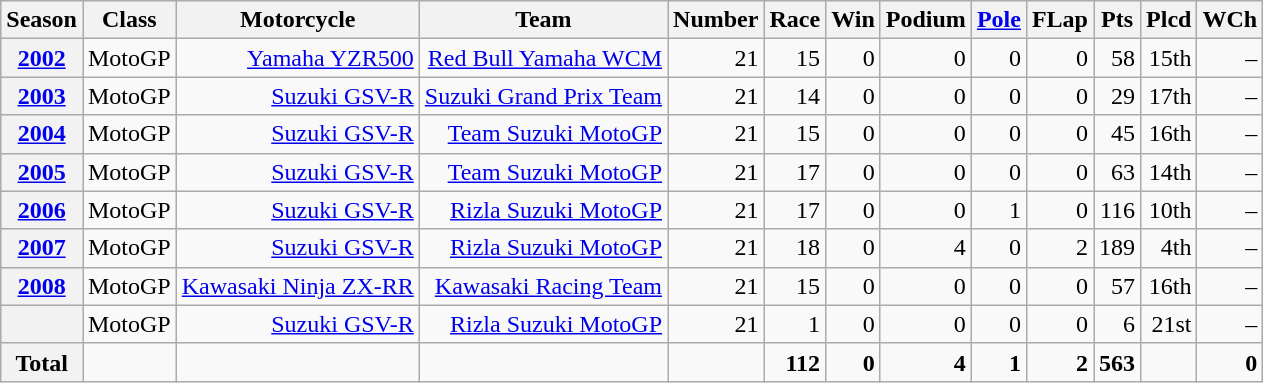<table class="wikitable">
<tr>
<th>Season</th>
<th>Class</th>
<th>Motorcycle</th>
<th>Team</th>
<th>Number</th>
<th>Race</th>
<th>Win</th>
<th>Podium</th>
<th><a href='#'>Pole</a></th>
<th>FLap</th>
<th>Pts</th>
<th>Plcd</th>
<th>WCh</th>
</tr>
<tr style="text-align:right;">
<th><a href='#'>2002</a></th>
<td>MotoGP</td>
<td><a href='#'>Yamaha YZR500</a></td>
<td><a href='#'>Red Bull Yamaha WCM</a></td>
<td>21</td>
<td>15</td>
<td>0</td>
<td>0</td>
<td>0</td>
<td>0</td>
<td>58</td>
<td>15th</td>
<td>–</td>
</tr>
<tr style="text-align:right;">
<th><a href='#'>2003</a></th>
<td>MotoGP</td>
<td><a href='#'>Suzuki GSV-R</a></td>
<td><a href='#'>Suzuki Grand Prix Team</a></td>
<td>21</td>
<td>14</td>
<td>0</td>
<td>0</td>
<td>0</td>
<td>0</td>
<td>29</td>
<td>17th</td>
<td>–</td>
</tr>
<tr style="text-align:right;">
<th><a href='#'>2004</a></th>
<td>MotoGP</td>
<td><a href='#'>Suzuki GSV-R</a></td>
<td><a href='#'>Team Suzuki MotoGP</a></td>
<td>21</td>
<td>15</td>
<td>0</td>
<td>0</td>
<td>0</td>
<td>0</td>
<td>45</td>
<td>16th</td>
<td>–</td>
</tr>
<tr style="text-align:right;">
<th><a href='#'>2005</a></th>
<td>MotoGP</td>
<td><a href='#'>Suzuki GSV-R</a></td>
<td><a href='#'>Team Suzuki MotoGP</a></td>
<td>21</td>
<td>17</td>
<td>0</td>
<td>0</td>
<td>0</td>
<td>0</td>
<td>63</td>
<td>14th</td>
<td>–</td>
</tr>
<tr style="text-align:right;">
<th><a href='#'>2006</a></th>
<td>MotoGP</td>
<td><a href='#'>Suzuki GSV-R</a></td>
<td><a href='#'>Rizla Suzuki MotoGP</a></td>
<td>21</td>
<td>17</td>
<td>0</td>
<td>0</td>
<td>1</td>
<td>0</td>
<td>116</td>
<td>10th</td>
<td>–</td>
</tr>
<tr style="text-align:right;">
<th><a href='#'>2007</a></th>
<td>MotoGP</td>
<td><a href='#'>Suzuki GSV-R</a></td>
<td><a href='#'>Rizla Suzuki MotoGP</a></td>
<td>21</td>
<td>18</td>
<td>0</td>
<td>4</td>
<td>0</td>
<td>2</td>
<td>189</td>
<td>4th</td>
<td>–</td>
</tr>
<tr style="text-align:right;">
<th><a href='#'>2008</a></th>
<td>MotoGP</td>
<td><a href='#'>Kawasaki Ninja ZX-RR</a></td>
<td><a href='#'>Kawasaki Racing Team</a></td>
<td>21</td>
<td>15</td>
<td>0</td>
<td>0</td>
<td>0</td>
<td>0</td>
<td>57</td>
<td>16th</td>
<td>–</td>
</tr>
<tr style="text-align:right;">
<th></th>
<td>MotoGP</td>
<td><a href='#'>Suzuki GSV-R</a></td>
<td><a href='#'>Rizla Suzuki MotoGP</a></td>
<td>21</td>
<td>1</td>
<td>0</td>
<td>0</td>
<td>0</td>
<td>0</td>
<td>6</td>
<td>21st</td>
<td>–</td>
</tr>
<tr style="text-align:right;">
<th>Total</th>
<td></td>
<td></td>
<td></td>
<td></td>
<td><strong>112</strong></td>
<td><strong>0</strong></td>
<td><strong>4</strong></td>
<td><strong>1</strong></td>
<td><strong>2</strong></td>
<td><strong>563</strong></td>
<td></td>
<td><strong>0</strong></td>
</tr>
</table>
